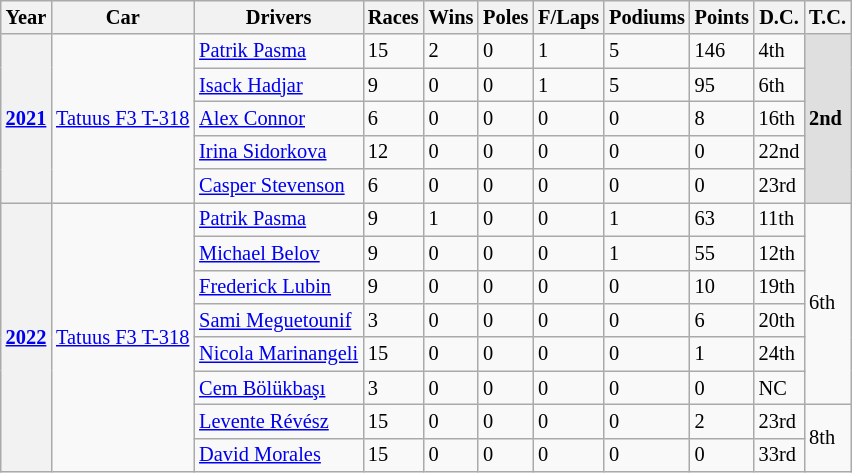<table class="wikitable" style="font-size:85%">
<tr>
<th>Year</th>
<th>Car</th>
<th>Drivers</th>
<th>Races</th>
<th>Wins</th>
<th>Poles</th>
<th>F/Laps</th>
<th>Podiums</th>
<th>Points</th>
<th>D.C.</th>
<th>T.C.</th>
</tr>
<tr>
<th rowspan="5"><a href='#'>2021</a></th>
<td rowspan="5"><a href='#'>Tatuus F3 T-318</a></td>
<td> <a href='#'>Patrik Pasma</a></td>
<td>15</td>
<td>2</td>
<td>0</td>
<td>1</td>
<td>5</td>
<td>146</td>
<td>4th</td>
<td rowspan="5" style="background:#DFDFDF;"><strong>2nd</strong></td>
</tr>
<tr>
<td> <a href='#'>Isack Hadjar</a></td>
<td>9</td>
<td>0</td>
<td>0</td>
<td>1</td>
<td>5</td>
<td>95</td>
<td>6th</td>
</tr>
<tr>
<td> <a href='#'>Alex Connor</a></td>
<td>6</td>
<td>0</td>
<td>0</td>
<td>0</td>
<td>0</td>
<td>8</td>
<td>16th</td>
</tr>
<tr>
<td> <a href='#'>Irina Sidorkova</a></td>
<td>12</td>
<td>0</td>
<td>0</td>
<td>0</td>
<td>0</td>
<td>0</td>
<td>22nd</td>
</tr>
<tr>
<td> <a href='#'>Casper Stevenson</a></td>
<td>6</td>
<td>0</td>
<td>0</td>
<td>0</td>
<td>0</td>
<td>0</td>
<td>23rd</td>
</tr>
<tr>
<th rowspan="8"><a href='#'>2022</a></th>
<td rowspan="8"><a href='#'>Tatuus F3 T-318</a></td>
<td> <a href='#'>Patrik Pasma</a></td>
<td>9</td>
<td>1</td>
<td>0</td>
<td>0</td>
<td>1</td>
<td>63</td>
<td>11th</td>
<td rowspan="6">6th</td>
</tr>
<tr>
<td> <a href='#'>Michael Belov</a></td>
<td>9</td>
<td>0</td>
<td>0</td>
<td>0</td>
<td>1</td>
<td>55</td>
<td>12th</td>
</tr>
<tr>
<td> <a href='#'>Frederick Lubin</a></td>
<td>9</td>
<td>0</td>
<td>0</td>
<td>0</td>
<td>0</td>
<td>10</td>
<td>19th</td>
</tr>
<tr>
<td> <a href='#'>Sami Meguetounif</a></td>
<td>3</td>
<td>0</td>
<td>0</td>
<td>0</td>
<td>0</td>
<td>6</td>
<td>20th</td>
</tr>
<tr>
<td> <a href='#'>Nicola Marinangeli</a></td>
<td>15</td>
<td>0</td>
<td>0</td>
<td>0</td>
<td>0</td>
<td>1</td>
<td>24th</td>
</tr>
<tr>
<td> <a href='#'>Cem Bölükbaşı</a></td>
<td>3</td>
<td>0</td>
<td>0</td>
<td>0</td>
<td>0</td>
<td>0</td>
<td>NC</td>
</tr>
<tr>
<td> <a href='#'>Levente Révész</a></td>
<td>15</td>
<td>0</td>
<td>0</td>
<td>0</td>
<td>0</td>
<td>2</td>
<td>23rd</td>
<td rowspan="2">8th</td>
</tr>
<tr>
<td> <a href='#'>David Morales</a></td>
<td>15</td>
<td>0</td>
<td>0</td>
<td>0</td>
<td>0</td>
<td>0</td>
<td>33rd</td>
</tr>
</table>
